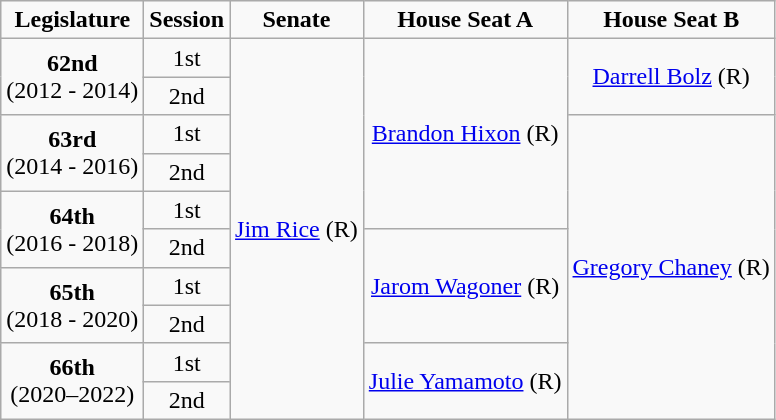<table class="wikitable" style="text-align:center">
<tr>
<td><strong>Legislature</strong></td>
<td><strong>Session</strong></td>
<td><strong>Senate</strong></td>
<td><strong>House Seat A</strong></td>
<td><strong>House Seat B</strong></td>
</tr>
<tr>
<td colspan="1" rowspan="2" style="text-align: center;"><strong>62nd</strong> <br> (2012 - 2014)</td>
<td>1st</td>
<td rowspan="10" colspan="1" ><a href='#'>Jim Rice</a> (R)</td>
<td rowspan="5" colspan="1" ><a href='#'>Brandon Hixon</a> (R)</td>
<td rowspan="2" colspan="1" ><a href='#'>Darrell Bolz</a> (R)</td>
</tr>
<tr>
<td>2nd</td>
</tr>
<tr>
<td colspan="1" rowspan="2" style="text-align: center;"><strong>63rd</strong> <br> (2014 - 2016)</td>
<td>1st</td>
<td rowspan="8" colspan="1" ><a href='#'>Gregory Chaney</a> (R)</td>
</tr>
<tr>
<td>2nd</td>
</tr>
<tr>
<td colspan="1" rowspan="2" style="text-align: center;"><strong>64th</strong> <br> (2016 - 2018)</td>
<td>1st</td>
</tr>
<tr>
<td>2nd</td>
<td rowspan="3" colspan="1" ><a href='#'>Jarom Wagoner</a> (R)</td>
</tr>
<tr>
<td colspan="1" rowspan="2" style="text-align: center;"><strong>65th</strong> <br> (2018 - 2020)</td>
<td>1st</td>
</tr>
<tr>
<td>2nd</td>
</tr>
<tr>
<td colspan="1" rowspan="2" style="text-align: center;"><strong>66th</strong> <br> (2020–2022)</td>
<td>1st</td>
<td rowspan="3" colspan="1" ><a href='#'>Julie Yamamoto</a> (R)</td>
</tr>
<tr>
<td>2nd</td>
</tr>
</table>
